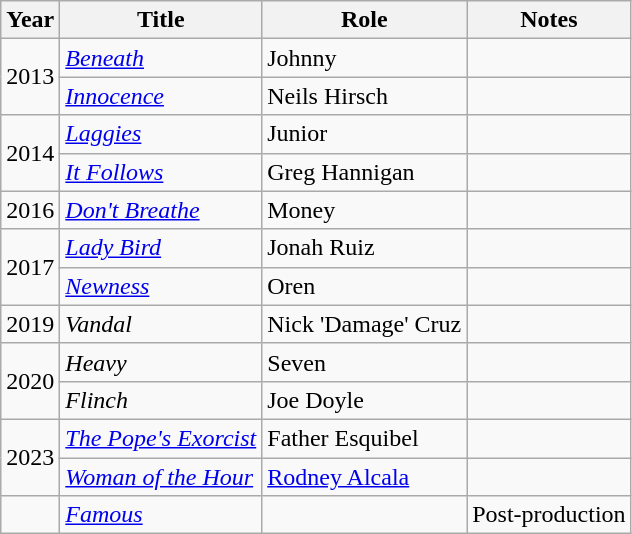<table class="wikitable sortable">
<tr>
<th>Year</th>
<th>Title</th>
<th>Role</th>
<th class="unsortable">Notes</th>
</tr>
<tr>
<td rowspan="2">2013</td>
<td><em><a href='#'>Beneath</a></em></td>
<td>Johnny</td>
<td></td>
</tr>
<tr>
<td><em><a href='#'>Innocence</a></em></td>
<td>Neils Hirsch</td>
<td></td>
</tr>
<tr>
<td rowspan="2">2014</td>
<td><em><a href='#'>Laggies</a></em></td>
<td>Junior</td>
<td></td>
</tr>
<tr>
<td><em><a href='#'>It Follows</a></em></td>
<td>Greg Hannigan</td>
<td></td>
</tr>
<tr>
<td>2016</td>
<td><em><a href='#'>Don't Breathe</a></em></td>
<td>Money</td>
<td></td>
</tr>
<tr>
<td rowspan="2">2017</td>
<td><em><a href='#'>Lady Bird</a></em></td>
<td>Jonah Ruiz</td>
<td></td>
</tr>
<tr>
<td><em><a href='#'>Newness</a></em></td>
<td>Oren</td>
<td></td>
</tr>
<tr>
<td>2019</td>
<td><em>Vandal</em></td>
<td>Nick 'Damage' Cruz</td>
<td></td>
</tr>
<tr>
<td rowspan="2">2020</td>
<td><em>Heavy</em></td>
<td>Seven</td>
<td></td>
</tr>
<tr>
<td><em>Flinch</em></td>
<td>Joe Doyle</td>
<td></td>
</tr>
<tr>
<td rowspan="2">2023</td>
<td><em><a href='#'>The Pope's Exorcist</a></em></td>
<td>Father Esquibel</td>
<td></td>
</tr>
<tr>
<td><em><a href='#'>Woman of the Hour</a></em></td>
<td><a href='#'>Rodney Alcala</a></td>
<td></td>
</tr>
<tr>
<td></td>
<td><em><a href='#'>Famous</a></em></td>
<td></td>
<td>Post-production</td>
</tr>
</table>
